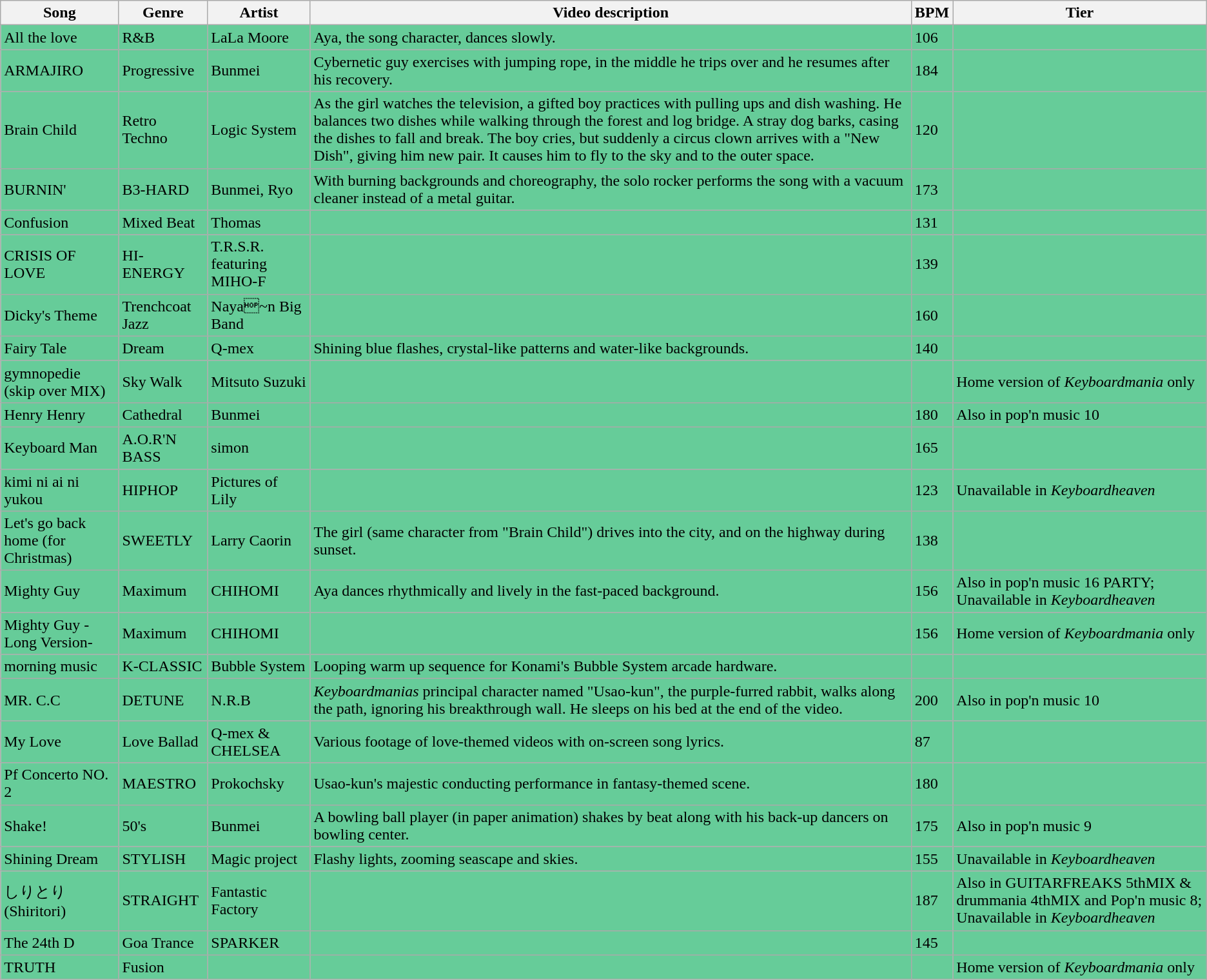<table class="wikitable">
<tr>
<th>Song</th>
<th>Genre</th>
<th>Artist</th>
<th>Video description</th>
<th>BPM</th>
<th>Tier</th>
</tr>
<tr style="background:#66CC99;">
<td>All the love</td>
<td>R&B</td>
<td>LaLa Moore</td>
<td>Aya, the song character, dances slowly.</td>
<td>106</td>
<td></td>
</tr>
<tr style="background:#66CC99;">
<td>ARMAJIRO</td>
<td>Progressive</td>
<td>Bunmei</td>
<td>Cybernetic guy exercises with jumping rope, in the middle he trips over and he resumes after his recovery.</td>
<td>184</td>
<td></td>
</tr>
<tr style="background:#66CC99;">
<td>Brain Child</td>
<td>Retro Techno</td>
<td>Logic System</td>
<td>As the girl watches the television, a gifted boy practices with pulling ups and dish washing. He balances two dishes while walking through the forest and log bridge. A stray dog barks, casing the dishes to fall and break. The boy cries, but suddenly a circus clown arrives with a "New Dish", giving him new pair. It causes him to fly to the sky and to the outer space.</td>
<td>120</td>
<td></td>
</tr>
<tr style="background:#66CC99;">
<td>BURNIN'</td>
<td>B3-HARD</td>
<td>Bunmei, Ryo</td>
<td>With burning backgrounds and choreography, the solo rocker performs the song with a vacuum cleaner instead of a metal guitar.</td>
<td>173</td>
<td></td>
</tr>
<tr style="background:#66CC99;">
<td>Confusion</td>
<td>Mixed Beat</td>
<td>Thomas</td>
<td></td>
<td>131</td>
<td></td>
</tr>
<tr style="background:#66CC99;">
<td>CRISIS OF LOVE</td>
<td>HI-ENERGY</td>
<td>T.R.S.R. featuring MIHO-F</td>
<td></td>
<td>139</td>
<td></td>
</tr>
<tr style="background:#66CC99;">
<td>Dicky's Theme</td>
<td>Trenchcoat Jazz</td>
<td>Naya~n Big Band</td>
<td></td>
<td>160</td>
<td></td>
</tr>
<tr style="background:#66CC99;">
<td>Fairy Tale</td>
<td>Dream</td>
<td>Q-mex</td>
<td>Shining blue flashes, crystal-like patterns and water-like backgrounds.</td>
<td>140</td>
<td></td>
</tr>
<tr style="background:#66CC99;">
<td>gymnopedie (skip over MIX)</td>
<td>Sky Walk</td>
<td>Mitsuto Suzuki</td>
<td></td>
<td></td>
<td>Home version of <em>Keyboardmania</em> only</td>
</tr>
<tr style="background:#66CC99;">
<td>Henry Henry</td>
<td>Cathedral</td>
<td>Bunmei</td>
<td></td>
<td>180</td>
<td>Also in pop'n music 10</td>
</tr>
<tr style="background:#66CC99;">
<td>Keyboard Man</td>
<td>A.O.R'N BASS</td>
<td>simon</td>
<td></td>
<td>165</td>
<td></td>
</tr>
<tr style="background:#66CC99;">
<td>kimi ni ai ni yukou</td>
<td>HIPHOP</td>
<td>Pictures of Lily</td>
<td></td>
<td>123</td>
<td>Unavailable in <em>Keyboardheaven</em></td>
</tr>
<tr style="background:#66CC99;">
<td>Let's go back home (for Christmas)</td>
<td>SWEETLY</td>
<td>Larry Caorin</td>
<td>The girl (same character from "Brain Child") drives into the city, and on the highway during sunset.</td>
<td>138</td>
<td></td>
</tr>
<tr style="background:#66CC99;">
<td>Mighty Guy</td>
<td>Maximum</td>
<td>CHIHOMI</td>
<td>Aya dances rhythmically and lively in the fast-paced background.</td>
<td>156</td>
<td>Also in pop'n music 16 PARTY; Unavailable in <em>Keyboardheaven</em></td>
</tr>
<tr style="background:#66CC99;">
<td>Mighty Guy -Long Version-</td>
<td>Maximum</td>
<td>CHIHOMI</td>
<td></td>
<td>156</td>
<td>Home version of <em>Keyboardmania</em> only</td>
</tr>
<tr style="background:#66CC99;">
<td>morning music</td>
<td>K-CLASSIC</td>
<td>Bubble System</td>
<td>Looping warm up sequence for Konami's Bubble System arcade hardware.</td>
<td></td>
<td></td>
</tr>
<tr style="background:#66CC99;">
<td>MR. C.C</td>
<td>DETUNE</td>
<td>N.R.B</td>
<td><em>Keyboardmanias</em> principal character named "Usao-kun", the purple-furred rabbit, walks along the path, ignoring his breakthrough wall. He sleeps on his bed at the end of the video.</td>
<td>200</td>
<td>Also in pop'n music 10</td>
</tr>
<tr style="background:#66CC99;">
<td>My Love</td>
<td>Love Ballad</td>
<td>Q-mex & CHELSEA</td>
<td>Various footage of love-themed videos with on-screen song lyrics.</td>
<td>87</td>
<td></td>
</tr>
<tr style="background:#66CC99;">
<td>Pf Concerto NO. 2</td>
<td>MAESTRO</td>
<td>Prokochsky</td>
<td>Usao-kun's majestic conducting performance in fantasy-themed scene.</td>
<td>180</td>
<td></td>
</tr>
<tr style="background:#66CC99;">
<td>Shake!</td>
<td>50's</td>
<td>Bunmei</td>
<td>A bowling ball player (in paper animation) shakes by beat along with his back-up dancers on bowling center.</td>
<td>175</td>
<td>Also in pop'n music 9</td>
</tr>
<tr style="background:#66CC99;">
<td>Shining Dream</td>
<td>STYLISH</td>
<td>Magic project</td>
<td>Flashy lights, zooming seascape and skies.</td>
<td>155</td>
<td>Unavailable in <em>Keyboardheaven</em></td>
</tr>
<tr style="background:#66CC99;">
<td>しりとり (Shiritori)</td>
<td>STRAIGHT</td>
<td>Fantastic Factory</td>
<td></td>
<td>187</td>
<td>Also in GUITARFREAKS 5thMIX & drummania 4thMIX and Pop'n music 8; Unavailable in <em>Keyboardheaven</em></td>
</tr>
<tr style="background:#66CC99;">
<td>The 24th D</td>
<td>Goa Trance</td>
<td>SPARKER</td>
<td></td>
<td>145</td>
<td></td>
</tr>
<tr style="background:#66CC99;">
<td>TRUTH</td>
<td>Fusion</td>
<td></td>
<td></td>
<td></td>
<td>Home version of <em>Keyboardmania</em> only</td>
</tr>
</table>
